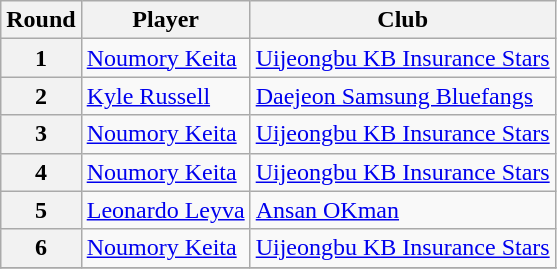<table class=wikitable>
<tr>
<th>Round</th>
<th>Player</th>
<th>Club</th>
</tr>
<tr>
<th>1</th>
<td> <a href='#'>Noumory Keita</a></td>
<td><a href='#'>Uijeongbu KB Insurance Stars</a></td>
</tr>
<tr>
<th>2</th>
<td> <a href='#'>Kyle Russell</a></td>
<td><a href='#'>Daejeon Samsung Bluefangs</a></td>
</tr>
<tr>
<th>3</th>
<td> <a href='#'>Noumory Keita</a></td>
<td><a href='#'>Uijeongbu KB Insurance Stars</a></td>
</tr>
<tr>
<th>4</th>
<td> <a href='#'>Noumory Keita</a></td>
<td><a href='#'>Uijeongbu KB Insurance Stars</a></td>
</tr>
<tr>
<th>5</th>
<td> <a href='#'>Leonardo Leyva</a></td>
<td><a href='#'>Ansan OKman</a></td>
</tr>
<tr>
<th>6</th>
<td> <a href='#'>Noumory Keita</a></td>
<td><a href='#'>Uijeongbu KB Insurance Stars</a></td>
</tr>
<tr>
</tr>
</table>
